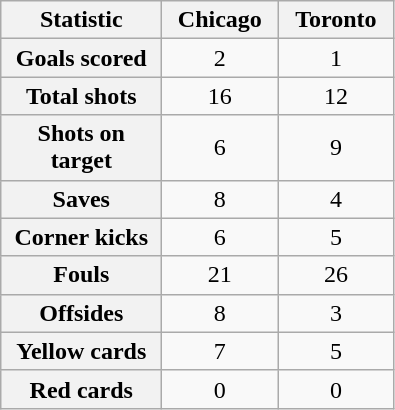<table class="wikitable plainrowheaders" style="text-align:center">
<tr>
<th scope="col" style="width:100px;">Statistic</th>
<th scope="col" style="width:70px;">Chicago</th>
<th scope="col" style="width:70px;">Toronto</th>
</tr>
<tr>
<th scope=row>Goals scored</th>
<td>2</td>
<td>1</td>
</tr>
<tr>
<th scope=row>Total shots</th>
<td>16</td>
<td>12</td>
</tr>
<tr>
<th scope=row>Shots on target</th>
<td>6</td>
<td>9</td>
</tr>
<tr>
<th scope=row>Saves</th>
<td>8</td>
<td>4</td>
</tr>
<tr>
<th scope=row>Corner kicks</th>
<td>6</td>
<td>5</td>
</tr>
<tr>
<th scope=row>Fouls</th>
<td>21</td>
<td>26</td>
</tr>
<tr>
<th scope=row>Offsides</th>
<td>8</td>
<td>3</td>
</tr>
<tr>
<th scope=row>Yellow cards</th>
<td>7</td>
<td>5</td>
</tr>
<tr>
<th scope=row>Red cards</th>
<td>0</td>
<td>0</td>
</tr>
</table>
